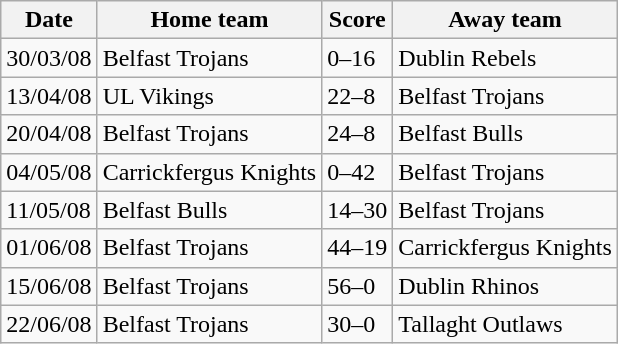<table class="wikitable">
<tr>
<th>Date</th>
<th>Home team</th>
<th>Score</th>
<th>Away team</th>
</tr>
<tr>
<td>30/03/08</td>
<td>Belfast Trojans</td>
<td>0–16</td>
<td>Dublin Rebels</td>
</tr>
<tr>
<td>13/04/08</td>
<td>UL Vikings</td>
<td>22–8</td>
<td>Belfast Trojans</td>
</tr>
<tr>
<td>20/04/08</td>
<td>Belfast Trojans</td>
<td>24–8</td>
<td>Belfast Bulls</td>
</tr>
<tr>
<td>04/05/08</td>
<td>Carrickfergus Knights</td>
<td>0–42</td>
<td>Belfast Trojans</td>
</tr>
<tr>
<td>11/05/08</td>
<td>Belfast Bulls</td>
<td>14–30</td>
<td>Belfast Trojans</td>
</tr>
<tr>
<td>01/06/08</td>
<td>Belfast Trojans</td>
<td>44–19</td>
<td>Carrickfergus Knights</td>
</tr>
<tr>
<td>15/06/08</td>
<td>Belfast Trojans</td>
<td>56–0</td>
<td>Dublin Rhinos</td>
</tr>
<tr>
<td>22/06/08</td>
<td>Belfast Trojans</td>
<td>30–0</td>
<td>Tallaght Outlaws</td>
</tr>
</table>
